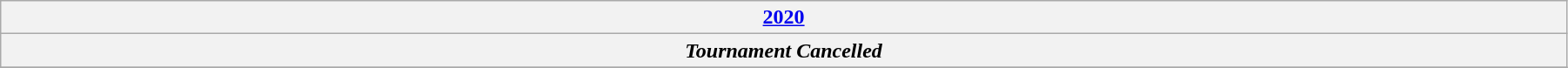<table class="wikitable" width=95%>
<tr>
<th colspan=3><a href='#'>2020</a></th>
</tr>
<tr>
<th colspan=3><em>Tournament Cancelled</em></th>
</tr>
<tr>
</tr>
</table>
